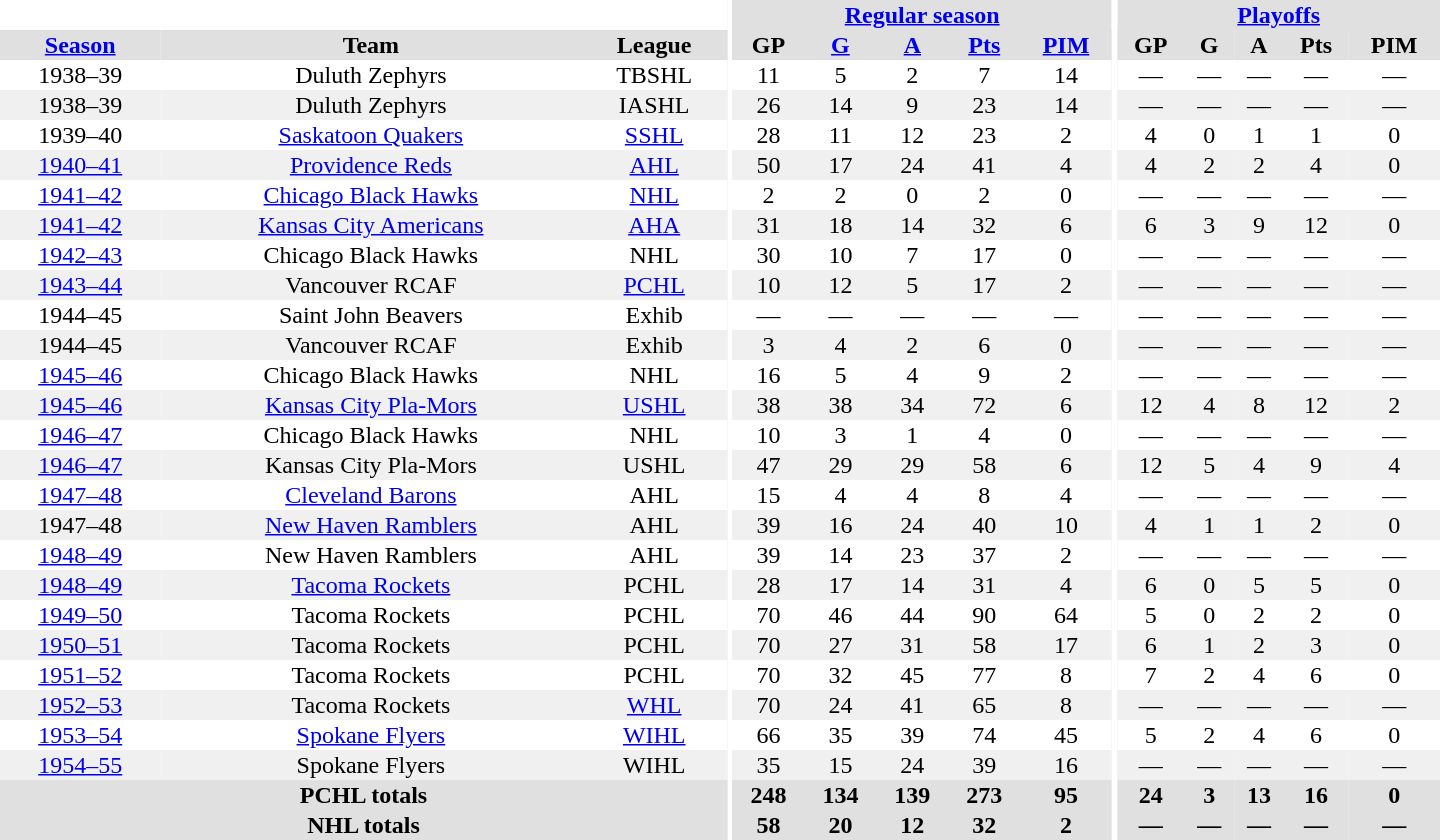<table border="0" cellpadding="1" cellspacing="0" style="text-align:center; width:60em">
<tr bgcolor="#e0e0e0">
<th colspan="3" bgcolor="#ffffff"></th>
<th rowspan="100" bgcolor="#ffffff"></th>
<th colspan="5"><a href='#'>Regular season</a></th>
<th rowspan="100" bgcolor="#ffffff"></th>
<th colspan="5"><a href='#'>Playoffs</a></th>
</tr>
<tr bgcolor="#e0e0e0">
<th><a href='#'>Season</a></th>
<th>Team</th>
<th>League</th>
<th>GP</th>
<th><a href='#'>G</a></th>
<th><a href='#'>A</a></th>
<th><a href='#'>Pts</a></th>
<th><a href='#'>PIM</a></th>
<th>GP</th>
<th>G</th>
<th>A</th>
<th>Pts</th>
<th>PIM</th>
</tr>
<tr>
<td>1938–39</td>
<td>Duluth Zephyrs</td>
<td>TBSHL</td>
<td>11</td>
<td>5</td>
<td>2</td>
<td>7</td>
<td>14</td>
<td>—</td>
<td>—</td>
<td>—</td>
<td>—</td>
<td>—</td>
</tr>
<tr bgcolor="#f0f0f0">
<td>1938–39</td>
<td>Duluth Zephyrs</td>
<td>IASHL</td>
<td>26</td>
<td>14</td>
<td>9</td>
<td>23</td>
<td>14</td>
<td>—</td>
<td>—</td>
<td>—</td>
<td>—</td>
<td>—</td>
</tr>
<tr>
<td>1939–40</td>
<td><a href='#'>Saskatoon Quakers</a></td>
<td><a href='#'>SSHL</a></td>
<td>28</td>
<td>11</td>
<td>12</td>
<td>23</td>
<td>2</td>
<td>4</td>
<td>0</td>
<td>1</td>
<td>1</td>
<td>0</td>
</tr>
<tr bgcolor="#f0f0f0">
<td><a href='#'>1940–41</a></td>
<td><a href='#'>Providence Reds</a></td>
<td><a href='#'>AHL</a></td>
<td>50</td>
<td>17</td>
<td>24</td>
<td>41</td>
<td>4</td>
<td>4</td>
<td>2</td>
<td>2</td>
<td>4</td>
<td>0</td>
</tr>
<tr>
<td><a href='#'>1941–42</a></td>
<td><a href='#'>Chicago Black Hawks</a></td>
<td><a href='#'>NHL</a></td>
<td>2</td>
<td>2</td>
<td>0</td>
<td>2</td>
<td>0</td>
<td>—</td>
<td>—</td>
<td>—</td>
<td>—</td>
<td>—</td>
</tr>
<tr bgcolor="#f0f0f0">
<td><a href='#'>1941–42</a></td>
<td><a href='#'>Kansas City Americans</a></td>
<td><a href='#'>AHA</a></td>
<td>31</td>
<td>18</td>
<td>14</td>
<td>32</td>
<td>6</td>
<td>6</td>
<td>3</td>
<td>9</td>
<td>12</td>
<td>0</td>
</tr>
<tr>
<td><a href='#'>1942–43</a></td>
<td>Chicago Black Hawks</td>
<td>NHL</td>
<td>30</td>
<td>10</td>
<td>7</td>
<td>17</td>
<td>0</td>
<td>—</td>
<td>—</td>
<td>—</td>
<td>—</td>
<td>—</td>
</tr>
<tr bgcolor="#f0f0f0">
<td><a href='#'>1943–44</a></td>
<td>Vancouver RCAF</td>
<td><a href='#'>PCHL</a></td>
<td>10</td>
<td>12</td>
<td>5</td>
<td>17</td>
<td>2</td>
<td>—</td>
<td>—</td>
<td>—</td>
<td>—</td>
<td>—</td>
</tr>
<tr>
<td>1944–45</td>
<td>Saint John Beavers</td>
<td>Exhib</td>
<td>—</td>
<td>—</td>
<td>—</td>
<td>—</td>
<td>—</td>
<td>—</td>
<td>—</td>
<td>—</td>
<td>—</td>
<td>—</td>
</tr>
<tr bgcolor="#f0f0f0">
<td>1944–45</td>
<td>Vancouver RCAF</td>
<td>Exhib</td>
<td>3</td>
<td>4</td>
<td>2</td>
<td>6</td>
<td>0</td>
<td>—</td>
<td>—</td>
<td>—</td>
<td>—</td>
<td>—</td>
</tr>
<tr>
<td><a href='#'>1945–46</a></td>
<td>Chicago Black Hawks</td>
<td>NHL</td>
<td>16</td>
<td>5</td>
<td>4</td>
<td>9</td>
<td>2</td>
<td>—</td>
<td>—</td>
<td>—</td>
<td>—</td>
<td>—</td>
</tr>
<tr bgcolor="#f0f0f0">
<td><a href='#'>1945–46</a></td>
<td><a href='#'>Kansas City Pla-Mors</a></td>
<td><a href='#'>USHL</a></td>
<td>38</td>
<td>38</td>
<td>34</td>
<td>72</td>
<td>6</td>
<td>12</td>
<td>4</td>
<td>8</td>
<td>12</td>
<td>2</td>
</tr>
<tr>
<td><a href='#'>1946–47</a></td>
<td>Chicago Black Hawks</td>
<td>NHL</td>
<td>10</td>
<td>3</td>
<td>1</td>
<td>4</td>
<td>0</td>
<td>—</td>
<td>—</td>
<td>—</td>
<td>—</td>
<td>—</td>
</tr>
<tr bgcolor="#f0f0f0">
<td><a href='#'>1946–47</a></td>
<td>Kansas City Pla-Mors</td>
<td>USHL</td>
<td>47</td>
<td>29</td>
<td>29</td>
<td>58</td>
<td>6</td>
<td>12</td>
<td>5</td>
<td>4</td>
<td>9</td>
<td>4</td>
</tr>
<tr>
<td><a href='#'>1947–48</a></td>
<td><a href='#'>Cleveland Barons</a></td>
<td>AHL</td>
<td>15</td>
<td>4</td>
<td>4</td>
<td>8</td>
<td>4</td>
<td>—</td>
<td>—</td>
<td>—</td>
<td>—</td>
<td>—</td>
</tr>
<tr bgcolor="#f0f0f0">
<td>1947–48</td>
<td><a href='#'>New Haven Ramblers</a></td>
<td>AHL</td>
<td>39</td>
<td>16</td>
<td>24</td>
<td>40</td>
<td>10</td>
<td>4</td>
<td>1</td>
<td>1</td>
<td>2</td>
<td>0</td>
</tr>
<tr>
<td><a href='#'>1948–49</a></td>
<td>New Haven Ramblers</td>
<td>AHL</td>
<td>39</td>
<td>14</td>
<td>23</td>
<td>37</td>
<td>2</td>
<td>—</td>
<td>—</td>
<td>—</td>
<td>—</td>
<td>—</td>
</tr>
<tr bgcolor="#f0f0f0">
<td><a href='#'>1948–49</a></td>
<td><a href='#'>Tacoma Rockets</a></td>
<td>PCHL</td>
<td>28</td>
<td>17</td>
<td>14</td>
<td>31</td>
<td>4</td>
<td>6</td>
<td>0</td>
<td>5</td>
<td>5</td>
<td>0</td>
</tr>
<tr>
<td><a href='#'>1949–50</a></td>
<td>Tacoma Rockets</td>
<td>PCHL</td>
<td>70</td>
<td>46</td>
<td>44</td>
<td>90</td>
<td>64</td>
<td>5</td>
<td>0</td>
<td>2</td>
<td>2</td>
<td>0</td>
</tr>
<tr bgcolor="#f0f0f0">
<td><a href='#'>1950–51</a></td>
<td>Tacoma Rockets</td>
<td>PCHL</td>
<td>70</td>
<td>27</td>
<td>31</td>
<td>58</td>
<td>17</td>
<td>6</td>
<td>1</td>
<td>2</td>
<td>3</td>
<td>0</td>
</tr>
<tr>
<td><a href='#'>1951–52</a></td>
<td>Tacoma Rockets</td>
<td>PCHL</td>
<td>70</td>
<td>32</td>
<td>45</td>
<td>77</td>
<td>8</td>
<td>7</td>
<td>2</td>
<td>4</td>
<td>6</td>
<td>0</td>
</tr>
<tr bgcolor="#f0f0f0">
<td><a href='#'>1952–53</a></td>
<td>Tacoma Rockets</td>
<td><a href='#'>WHL</a></td>
<td>70</td>
<td>24</td>
<td>41</td>
<td>65</td>
<td>8</td>
<td>—</td>
<td>—</td>
<td>—</td>
<td>—</td>
<td>—</td>
</tr>
<tr>
<td><a href='#'>1953–54</a></td>
<td><a href='#'>Spokane Flyers</a></td>
<td><a href='#'>WIHL</a></td>
<td>66</td>
<td>35</td>
<td>39</td>
<td>74</td>
<td>45</td>
<td>5</td>
<td>2</td>
<td>4</td>
<td>6</td>
<td>0</td>
</tr>
<tr bgcolor="#f0f0f0">
<td><a href='#'>1954–55</a></td>
<td>Spokane Flyers</td>
<td>WIHL</td>
<td>35</td>
<td>15</td>
<td>24</td>
<td>39</td>
<td>16</td>
<td>—</td>
<td>—</td>
<td>—</td>
<td>—</td>
<td>—</td>
</tr>
<tr bgcolor="#e0e0e0">
<th colspan="3">PCHL totals</th>
<th>248</th>
<th>134</th>
<th>139</th>
<th>273</th>
<th>95</th>
<th>24</th>
<th>3</th>
<th>13</th>
<th>16</th>
<th>0</th>
</tr>
<tr bgcolor="#e0e0e0">
<th colspan="3">NHL totals</th>
<th>58</th>
<th>20</th>
<th>12</th>
<th>32</th>
<th>2</th>
<th>—</th>
<th>—</th>
<th>—</th>
<th>—</th>
<th>—</th>
</tr>
</table>
